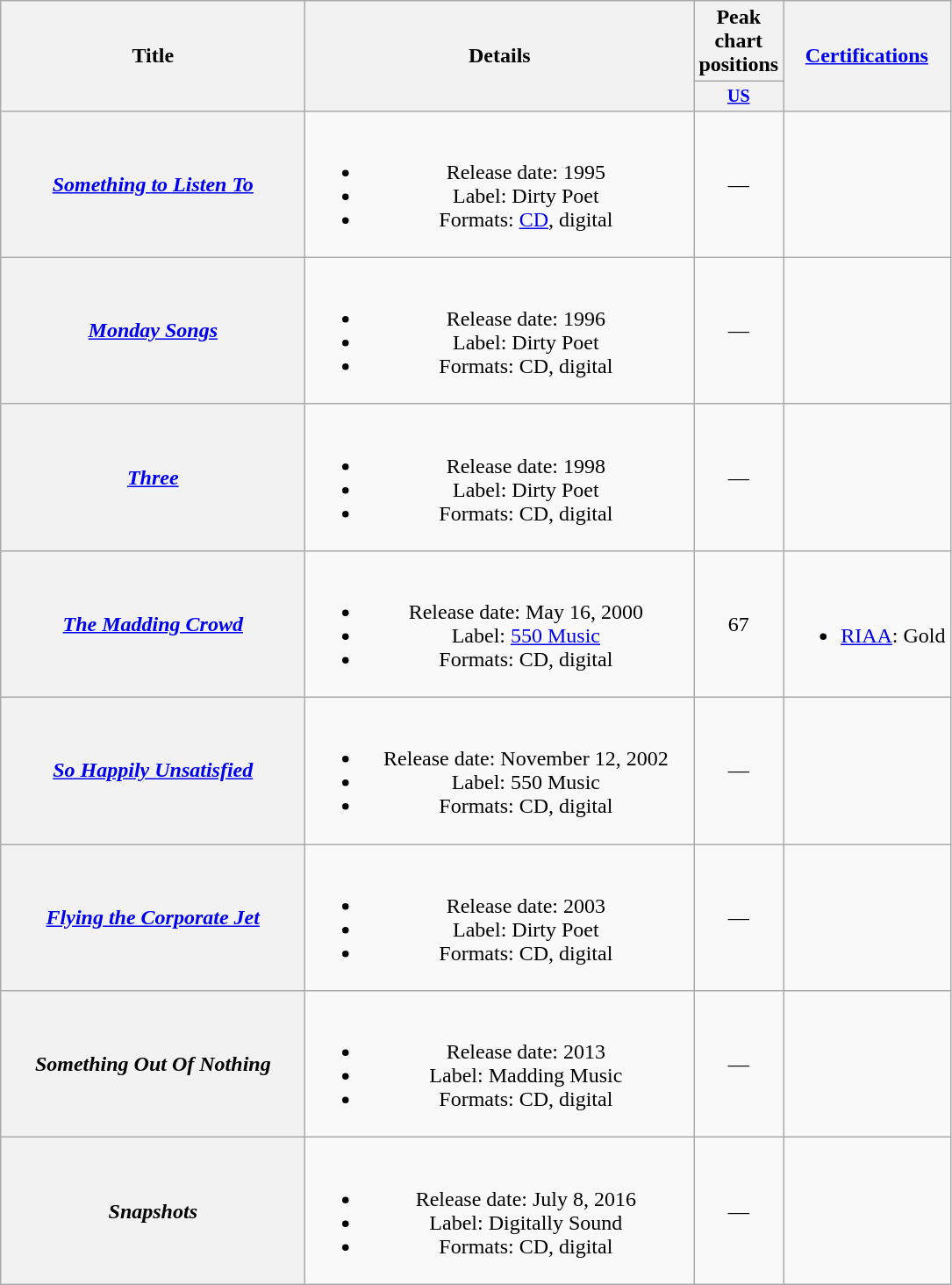<table class="wikitable plainrowheaders" style="text-align:center;">
<tr>
<th rowspan="2" style="width:14em;">Title</th>
<th rowspan="2" style="width:18em;">Details</th>
<th colspan="1">Peak chart positions</th>
<th rowspan="2"><a href='#'>Certifications</a></th>
</tr>
<tr style="font-size:smaller;">
<th style="width:45px;"><a href='#'>US</a></th>
</tr>
<tr>
<th scope="row"><em><a href='#'>Something to Listen To</a></em></th>
<td><br><ul><li>Release date: 1995</li><li>Label: Dirty Poet</li><li>Formats: <a href='#'>CD</a>, digital</li></ul></td>
<td>—</td>
<td></td>
</tr>
<tr>
<th scope="row"><em><a href='#'>Monday Songs</a></em></th>
<td><br><ul><li>Release date: 1996</li><li>Label: Dirty Poet</li><li>Formats: CD, digital</li></ul></td>
<td>—</td>
<td></td>
</tr>
<tr>
<th scope="row"><em><a href='#'>Three</a></em></th>
<td><br><ul><li>Release date: 1998</li><li>Label: Dirty Poet</li><li>Formats: CD, digital</li></ul></td>
<td>—</td>
<td></td>
</tr>
<tr>
<th scope="row"><em><a href='#'>The Madding Crowd</a></em></th>
<td><br><ul><li>Release date: May 16, 2000</li><li>Label: <a href='#'>550 Music</a></li><li>Formats: CD, digital</li></ul></td>
<td>67</td>
<td><br><ul><li><a href='#'>RIAA</a>: Gold</li></ul></td>
</tr>
<tr>
<th scope="row"><em><a href='#'>So Happily Unsatisfied</a></em></th>
<td><br><ul><li>Release date: November 12, 2002</li><li>Label: 550 Music</li><li>Formats: CD, digital</li></ul></td>
<td>—</td>
<td></td>
</tr>
<tr>
<th scope="row"><em><a href='#'>Flying the Corporate Jet</a></em></th>
<td><br><ul><li>Release date: 2003</li><li>Label: Dirty Poet</li><li>Formats: CD, digital</li></ul></td>
<td>—</td>
<td></td>
</tr>
<tr>
<th scope="row"><em>Something Out Of Nothing</em></th>
<td><br><ul><li>Release date: 2013</li><li>Label: Madding Music</li><li>Formats: CD, digital</li></ul></td>
<td>—</td>
<td></td>
</tr>
<tr>
<th scope="row"><em>Snapshots</em></th>
<td><br><ul><li>Release date: July 8, 2016</li><li>Label: Digitally Sound</li><li>Formats: CD, digital</li></ul></td>
<td>—</td>
<td></td>
</tr>
</table>
